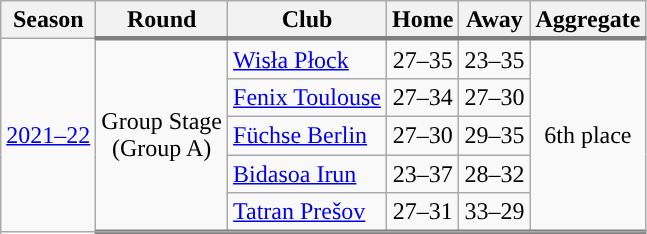<table class="wikitable">
<tr>
<th>Season</th>
<th>Round</th>
<th>Club</th>
<th>Home</th>
<th>Away</th>
<th>Aggregate</th>
</tr>
<tr>
<td rowspan="9"><a href='#'>2021–22</a></td>
</tr>
<tr style="border-top: 3px solid grey">
<td rowspan="5" style="text-align:center;">Group Stage<br> (Group A)</td>
<td> <a href='#'>Wisła Płock</a></td>
<td style="text-align:center">27–35</td>
<td style="text-align:center">23–35</td>
<td rowspan="5" style="text-align:center;">6th place</td>
</tr>
<tr>
<td> <a href='#'>Fenix Toulouse</a></td>
<td style="text-align:center">27–34</td>
<td style="text-align:center">27–30</td>
</tr>
<tr>
<td> <a href='#'>Füchse Berlin</a></td>
<td style="text-align:center">27–30</td>
<td style="text-align:center">29–35</td>
</tr>
<tr>
<td> <a href='#'>Bidasoa Irun</a></td>
<td style="text-align:center">23–37</td>
<td style="text-align:center">28–32</td>
</tr>
<tr>
<td> <a href='#'>Tatran Prešov</a></td>
<td style="text-align:center">27–31</td>
<td style="text-align:center">33–29</td>
</tr>
<tr style="border-top: 3px solid grey">
</tr>
</table>
